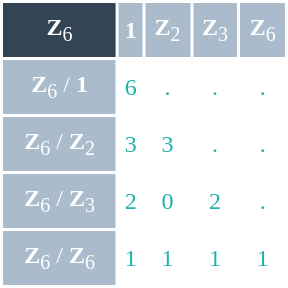<table style="background:white; color:lightseagreen; width:12em; height:12em; text-align:center;">
<tr style="background:#abc; color:white; ">
<td style="background:#345; color:white;"><strong>Z</strong><sub>6</sub></td>
<td><strong>1</strong></td>
<td><strong>Z</strong><sub>2</sub></td>
<td><strong>Z</strong><sub>3</sub></td>
<td><strong>Z</strong><sub>6</sub></td>
</tr>
<tr>
<td style="background:#abc; color:white;"><strong>Z</strong><sub>6</sub> / <strong>1</strong></td>
<td>6</td>
<td>.</td>
<td>.</td>
<td>.</td>
</tr>
<tr>
<td style="background:#abc; color:white;"><strong>Z</strong><sub>6</sub> / <strong>Z</strong><sub>2</sub></td>
<td>3</td>
<td>3</td>
<td>.</td>
<td>.</td>
</tr>
<tr>
<td style="background:#abc; color:white;"><strong>Z</strong><sub>6</sub> / <strong>Z</strong><sub>3</sub></td>
<td>2</td>
<td>0</td>
<td>2</td>
<td>.</td>
</tr>
<tr>
<td style="background:#abc; color:white;"><strong>Z</strong><sub>6</sub> / <strong>Z</strong><sub>6</sub></td>
<td>1</td>
<td>1</td>
<td>1</td>
<td>1</td>
</tr>
</table>
